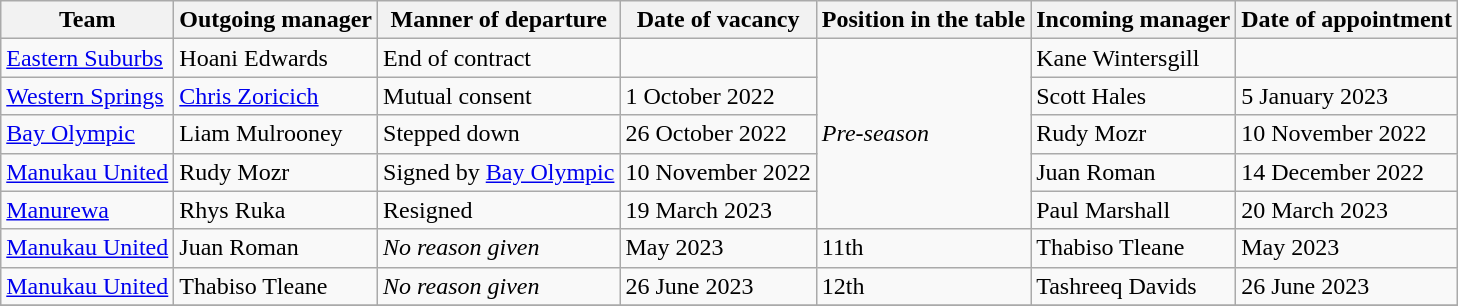<table class="wikitable">
<tr>
<th>Team</th>
<th>Outgoing manager</th>
<th>Manner of departure</th>
<th>Date of vacancy</th>
<th>Position in the table</th>
<th>Incoming manager</th>
<th>Date of appointment</th>
</tr>
<tr>
<td><a href='#'>Eastern Suburbs</a></td>
<td> Hoani Edwards</td>
<td>End of contract</td>
<td></td>
<td rowspan="5"><em>Pre-season</em></td>
<td> Kane Wintersgill</td>
<td></td>
</tr>
<tr>
<td><a href='#'>Western Springs</a></td>
<td> <a href='#'>Chris Zoricich</a></td>
<td>Mutual consent</td>
<td>1 October 2022</td>
<td> Scott Hales</td>
<td>5 January 2023</td>
</tr>
<tr>
<td><a href='#'>Bay Olympic</a></td>
<td> Liam Mulrooney</td>
<td>Stepped down</td>
<td>26 October 2022</td>
<td> Rudy Mozr</td>
<td>10 November 2022</td>
</tr>
<tr>
<td><a href='#'>Manukau United</a></td>
<td> Rudy Mozr</td>
<td>Signed by <a href='#'>Bay Olympic</a></td>
<td>10 November 2022</td>
<td> Juan Roman</td>
<td>14 December 2022</td>
</tr>
<tr>
<td><a href='#'>Manurewa</a></td>
<td> Rhys Ruka</td>
<td>Resigned</td>
<td>19 March 2023</td>
<td> Paul Marshall</td>
<td>20 March 2023</td>
</tr>
<tr>
<td><a href='#'>Manukau United</a></td>
<td> Juan Roman</td>
<td><em>No reason given</em></td>
<td>May 2023</td>
<td>11th</td>
<td> Thabiso Tleane</td>
<td>May 2023</td>
</tr>
<tr>
<td><a href='#'>Manukau United</a></td>
<td> Thabiso Tleane</td>
<td><em>No reason given</em></td>
<td>26 June 2023</td>
<td>12th</td>
<td> Tashreeq Davids</td>
<td>26 June 2023</td>
</tr>
<tr>
</tr>
</table>
